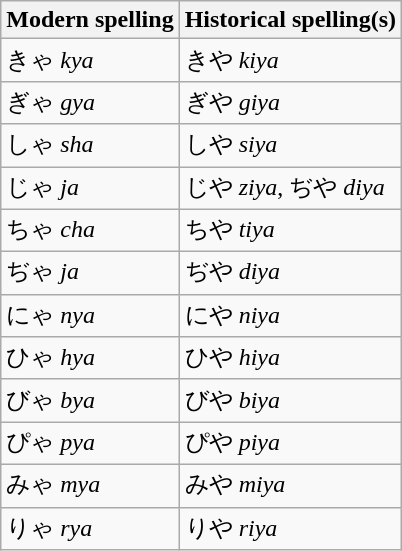<table class="wikitable">
<tr>
<th>Modern spelling</th>
<th>Historical spelling(s)</th>
</tr>
<tr>
<td>きゃ <em>kya</em></td>
<td>きや <em>kiya</em></td>
</tr>
<tr>
<td>ぎゃ <em>gya</em></td>
<td>ぎや <em>giya</em></td>
</tr>
<tr>
<td>しゃ <em>sha</em></td>
<td>しや <em>siya</em></td>
</tr>
<tr>
<td>じゃ <em>ja</em></td>
<td>じや <em>ziya</em>, ぢや <em>diya</em></td>
</tr>
<tr>
<td>ちゃ <em>cha</em></td>
<td>ちや <em>tiya</em></td>
</tr>
<tr>
<td>ぢゃ <em>ja</em></td>
<td>ぢや <em>diya</em></td>
</tr>
<tr>
<td>にゃ <em>nya</em></td>
<td>にや <em>niya</em></td>
</tr>
<tr>
<td>ひゃ <em>hya</em></td>
<td>ひや <em>hiya</em></td>
</tr>
<tr>
<td>びゃ <em>bya</em></td>
<td>びや <em>biya</em></td>
</tr>
<tr>
<td>ぴゃ <em>pya</em></td>
<td>ぴや <em>piya</em></td>
</tr>
<tr>
<td>みゃ <em>mya</em></td>
<td>みや <em>miya</em></td>
</tr>
<tr>
<td>りゃ <em>rya</em></td>
<td>りや <em>riya</em></td>
</tr>
</table>
